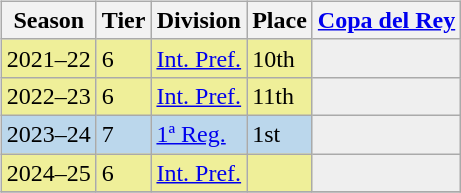<table>
<tr>
<td valign="top" width=49%><br><table class="wikitable">
<tr style="background:#f0f6fa;">
<th>Season</th>
<th>Tier</th>
<th>Division</th>
<th>Place</th>
<th><a href='#'>Copa del Rey</a></th>
</tr>
<tr>
<td style="background:#EFEF99;">2021–22</td>
<td style="background:#EFEF99;">6</td>
<td style="background:#EFEF99;"><a href='#'>Int. Pref.</a></td>
<td style="background:#EFEF99;">10th</td>
<th style="background:#efefef;"></th>
</tr>
<tr>
<td style="background:#EFEF99;">2022–23</td>
<td style="background:#EFEF99;">6</td>
<td style="background:#EFEF99;"><a href='#'>Int. Pref.</a></td>
<td style="background:#EFEF99;">11th</td>
<th style="background:#efefef;"></th>
</tr>
<tr>
<td style="background:#BBD7EC;">2023–24</td>
<td style="background:#BBD7EC;">7</td>
<td style="background:#BBD7EC;"><a href='#'>1ª Reg.</a></td>
<td style="background:#BBD7EC;">1st</td>
<th style="background:#efefef;"></th>
</tr>
<tr>
<td style="background:#EFEF99;">2024–25</td>
<td style="background:#EFEF99;">6</td>
<td style="background:#EFEF99;"><a href='#'>Int. Pref.</a></td>
<td style="background:#EFEF99;"></td>
<th style="background:#efefef;"></th>
</tr>
<tr>
</tr>
</table>
</td>
</tr>
</table>
